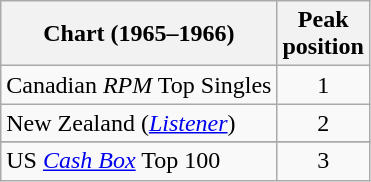<table class="wikitable sortable">
<tr>
<th align="left">Chart (1965–1966)</th>
<th style="text-align:center;">Peak<br>position</th>
</tr>
<tr>
<td>Canadian <em>RPM</em> Top Singles</td>
<td style="text-align:center;">1</td>
</tr>
<tr>
<td>New Zealand (<em><a href='#'>Listener</a></em>)</td>
<td style="text-align:center;">2</td>
</tr>
<tr>
</tr>
<tr>
<td>US <a href='#'><em>Cash Box</em></a> Top 100</td>
<td align="center">3</td>
</tr>
</table>
